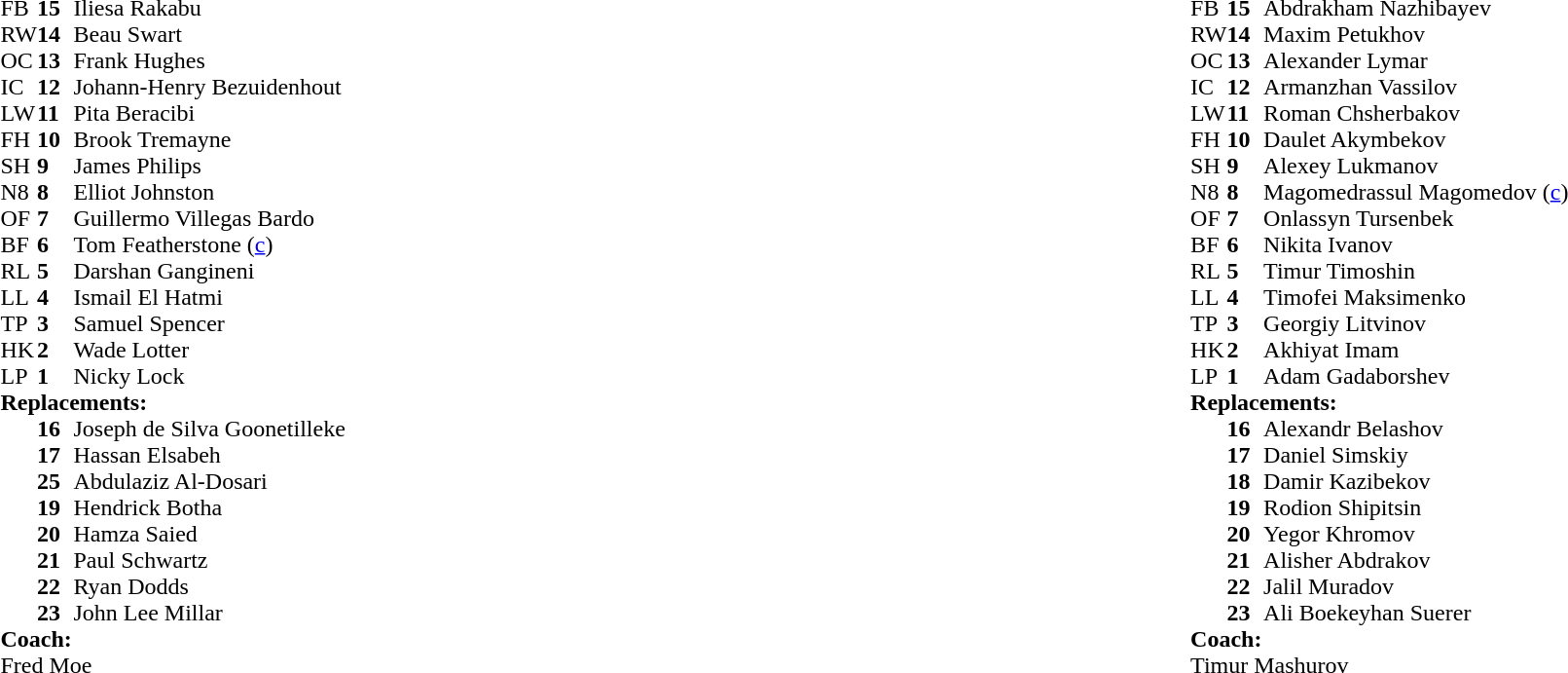<table style="width:100%">
<tr>
<td style="vertical-align:top; width:50%"><br><table cellspacing="0" cellpadding="0">
<tr>
<th width="25"></th>
<th width="25"></th>
</tr>
<tr>
<td>FB</td>
<td><strong>15</strong></td>
<td>Iliesa Rakabu</td>
</tr>
<tr>
<td>RW</td>
<td><strong>14</strong></td>
<td>Beau Swart</td>
</tr>
<tr>
<td>OC</td>
<td><strong>13</strong></td>
<td>Frank Hughes</td>
</tr>
<tr>
<td>IC</td>
<td><strong>12</strong></td>
<td>Johann-Henry Bezuidenhout</td>
</tr>
<tr>
<td>LW</td>
<td><strong>11</strong></td>
<td>Pita Beracibi</td>
</tr>
<tr>
<td>FH</td>
<td><strong>10</strong></td>
<td>Brook Tremayne</td>
</tr>
<tr>
<td>SH</td>
<td><strong>9</strong></td>
<td>James Philips</td>
</tr>
<tr>
<td>N8</td>
<td><strong>8</strong></td>
<td>Elliot Johnston</td>
</tr>
<tr>
<td>OF</td>
<td><strong>7</strong></td>
<td>Guillermo Villegas Bardo</td>
</tr>
<tr>
<td>BF</td>
<td><strong>6</strong></td>
<td>Tom Featherstone (<a href='#'>c</a>)</td>
</tr>
<tr>
<td>RL</td>
<td><strong>5</strong></td>
<td>Darshan Gangineni</td>
</tr>
<tr>
<td>LL</td>
<td><strong>4</strong></td>
<td>Ismail El Hatmi</td>
</tr>
<tr>
<td>TP</td>
<td><strong>3</strong></td>
<td>Samuel Spencer</td>
</tr>
<tr>
<td>HK</td>
<td><strong>2</strong></td>
<td>Wade Lotter</td>
</tr>
<tr>
<td>LP</td>
<td><strong>1</strong></td>
<td>Nicky Lock</td>
</tr>
<tr>
<td colspan="3"><strong>Replacements:</strong></td>
</tr>
<tr>
<td></td>
<td><strong>16</strong></td>
<td>Joseph de Silva Goonetilleke</td>
</tr>
<tr>
<td></td>
<td><strong>17</strong></td>
<td>Hassan Elsabeh</td>
</tr>
<tr>
<td></td>
<td><strong>25</strong></td>
<td>Abdulaziz Al-Dosari</td>
</tr>
<tr>
<td></td>
<td><strong>19</strong></td>
<td>Hendrick Botha</td>
</tr>
<tr>
<td></td>
<td><strong>20</strong></td>
<td>Hamza Saied</td>
</tr>
<tr>
<td></td>
<td><strong>21</strong></td>
<td>Paul Schwartz</td>
</tr>
<tr>
<td></td>
<td><strong>22</strong></td>
<td>Ryan Dodds</td>
</tr>
<tr>
<td></td>
<td><strong>23</strong></td>
<td>John Lee Millar</td>
</tr>
<tr>
<td colspan="3"><strong>Coach:</strong></td>
</tr>
<tr>
<td colspan="3"> Fred Moe</td>
</tr>
</table>
</td>
<td style="vertical-align:top; width:50%"><br><table cellspacing="0" cellpadding="0" style="margin:auto">
<tr>
<th width="25"></th>
<th width="25"></th>
</tr>
<tr>
<td>FB</td>
<td><strong>15</strong></td>
<td>Abdrakham Nazhibayev</td>
</tr>
<tr>
<td>RW</td>
<td><strong>14</strong></td>
<td>Maxim Petukhov</td>
</tr>
<tr>
<td>OC</td>
<td><strong>13</strong></td>
<td>Alexander Lymar</td>
</tr>
<tr>
<td>IC</td>
<td><strong>12</strong></td>
<td>Armanzhan Vassilov</td>
</tr>
<tr>
<td>LW</td>
<td><strong>11</strong></td>
<td>Roman Chsherbakov</td>
</tr>
<tr>
<td>FH</td>
<td><strong>10</strong></td>
<td>Daulet Akymbekov</td>
</tr>
<tr>
<td>SH</td>
<td><strong>9</strong></td>
<td>Alexey Lukmanov</td>
</tr>
<tr>
<td>N8</td>
<td><strong>8</strong></td>
<td>Magomedrassul Magomedov (<a href='#'>c</a>)</td>
</tr>
<tr>
<td>OF</td>
<td><strong>7</strong></td>
<td>Onlassyn Tursenbek</td>
</tr>
<tr>
<td>BF</td>
<td><strong>6</strong></td>
<td>Nikita Ivanov</td>
</tr>
<tr>
<td>RL</td>
<td><strong>5</strong></td>
<td>Timur Timoshin</td>
</tr>
<tr>
<td>LL</td>
<td><strong>4</strong></td>
<td>Timofei Maksimenko</td>
</tr>
<tr>
<td>TP</td>
<td><strong>3</strong></td>
<td>Georgiy Litvinov</td>
</tr>
<tr>
<td>HK</td>
<td><strong>2</strong></td>
<td>Akhiyat Imam</td>
</tr>
<tr>
<td>LP</td>
<td><strong>1</strong></td>
<td>Adam Gadaborshev</td>
</tr>
<tr>
<td colspan="3"><strong>Replacements:</strong></td>
</tr>
<tr>
<td></td>
<td><strong>16</strong></td>
<td>Alexandr Belashov</td>
</tr>
<tr>
<td></td>
<td><strong>17</strong></td>
<td>Daniel Simskiy</td>
</tr>
<tr>
<td></td>
<td><strong>18</strong></td>
<td>Damir Kazibekov</td>
</tr>
<tr>
<td></td>
<td><strong>19</strong></td>
<td>Rodion Shipitsin</td>
</tr>
<tr>
<td></td>
<td><strong>20</strong></td>
<td>Yegor Khromov</td>
</tr>
<tr>
<td></td>
<td><strong>21</strong></td>
<td>Alisher Abdrakov</td>
</tr>
<tr>
<td></td>
<td><strong>22</strong></td>
<td>Jalil Muradov</td>
</tr>
<tr>
<td></td>
<td><strong>23</strong></td>
<td>Ali Boekeyhan Suerer</td>
</tr>
<tr>
<td colspan="3"><strong>Coach:</strong></td>
</tr>
<tr>
<td colspan="3"> Timur Mashurov</td>
</tr>
</table>
</td>
</tr>
</table>
